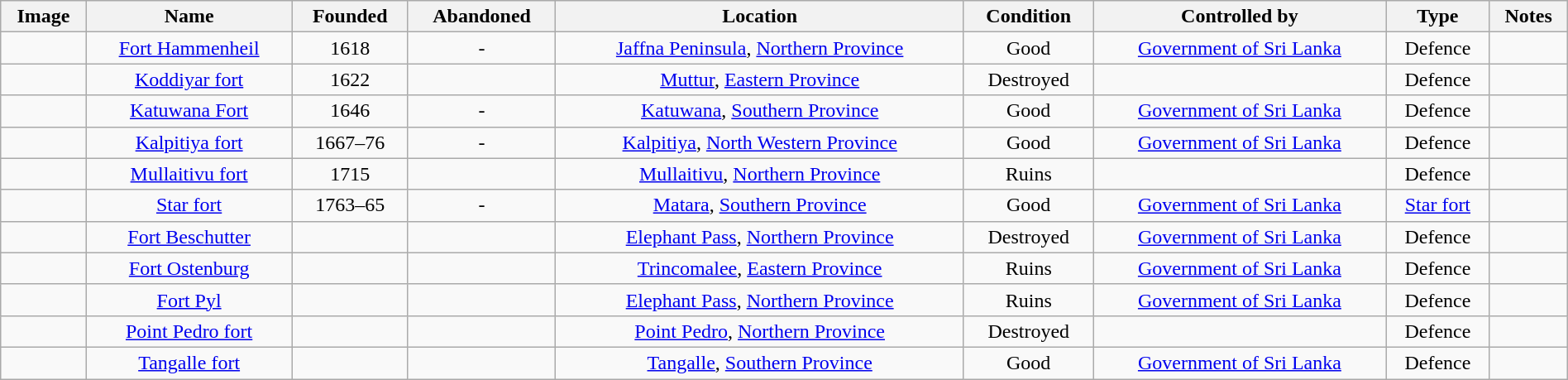<table style="text-align:center; width:100%" class="wikitable sortable">
<tr>
<th>Image</th>
<th>Name</th>
<th>Founded</th>
<th>Abandoned</th>
<th>Location</th>
<th>Condition</th>
<th>Controlled by</th>
<th>Type</th>
<th>Notes</th>
</tr>
<tr>
<td></td>
<td><a href='#'>Fort Hammenheil</a></td>
<td>1618</td>
<td>-</td>
<td><a href='#'>Jaffna Peninsula</a>, <a href='#'>Northern Province</a></td>
<td>Good</td>
<td><a href='#'>Government of Sri Lanka</a></td>
<td>Defence</td>
<td></td>
</tr>
<tr>
<td></td>
<td><a href='#'>Koddiyar fort</a></td>
<td>1622</td>
<td></td>
<td><a href='#'>Muttur</a>, <a href='#'>Eastern Province</a></td>
<td>Destroyed</td>
<td></td>
<td>Defence</td>
<td></td>
</tr>
<tr>
<td></td>
<td><a href='#'>Katuwana Fort</a></td>
<td>1646</td>
<td>-</td>
<td><a href='#'>Katuwana</a>, <a href='#'>Southern Province</a></td>
<td>Good</td>
<td><a href='#'>Government of Sri Lanka</a></td>
<td>Defence</td>
<td></td>
</tr>
<tr>
<td></td>
<td><a href='#'>Kalpitiya fort</a></td>
<td>1667–76</td>
<td>-</td>
<td><a href='#'>Kalpitiya</a>, <a href='#'>North Western Province</a></td>
<td>Good</td>
<td><a href='#'>Government of Sri Lanka</a></td>
<td>Defence</td>
<td></td>
</tr>
<tr>
<td></td>
<td><a href='#'>Mullaitivu fort</a></td>
<td>1715</td>
<td></td>
<td><a href='#'>Mullaitivu</a>, <a href='#'>Northern Province</a></td>
<td>Ruins</td>
<td></td>
<td>Defence</td>
<td></td>
</tr>
<tr>
<td></td>
<td><a href='#'>Star fort</a></td>
<td>1763–65</td>
<td>-</td>
<td><a href='#'>Matara</a>, <a href='#'>Southern Province</a></td>
<td>Good</td>
<td><a href='#'>Government of Sri Lanka</a></td>
<td><a href='#'>Star fort</a></td>
<td></td>
</tr>
<tr>
<td></td>
<td><a href='#'>Fort Beschutter</a></td>
<td></td>
<td></td>
<td><a href='#'>Elephant Pass</a>, <a href='#'>Northern Province</a></td>
<td>Destroyed</td>
<td><a href='#'>Government of Sri Lanka</a></td>
<td>Defence</td>
<td></td>
</tr>
<tr>
<td></td>
<td><a href='#'>Fort Ostenburg</a></td>
<td></td>
<td></td>
<td><a href='#'>Trincomalee</a>, <a href='#'>Eastern Province</a></td>
<td>Ruins</td>
<td><a href='#'>Government of Sri Lanka</a></td>
<td>Defence</td>
<td></td>
</tr>
<tr>
<td></td>
<td><a href='#'>Fort Pyl</a></td>
<td></td>
<td></td>
<td><a href='#'>Elephant Pass</a>, <a href='#'>Northern Province</a></td>
<td>Ruins</td>
<td><a href='#'>Government of Sri Lanka</a></td>
<td>Defence</td>
<td></td>
</tr>
<tr>
<td></td>
<td><a href='#'>Point Pedro fort</a></td>
<td></td>
<td></td>
<td><a href='#'>Point Pedro</a>, <a href='#'>Northern Province</a></td>
<td>Destroyed</td>
<td></td>
<td>Defence</td>
<td></td>
</tr>
<tr>
<td></td>
<td><a href='#'>Tangalle fort</a></td>
<td></td>
<td></td>
<td><a href='#'>Tangalle</a>, <a href='#'>Southern Province</a></td>
<td>Good</td>
<td><a href='#'>Government of Sri Lanka</a></td>
<td>Defence</td>
<td></td>
</tr>
</table>
